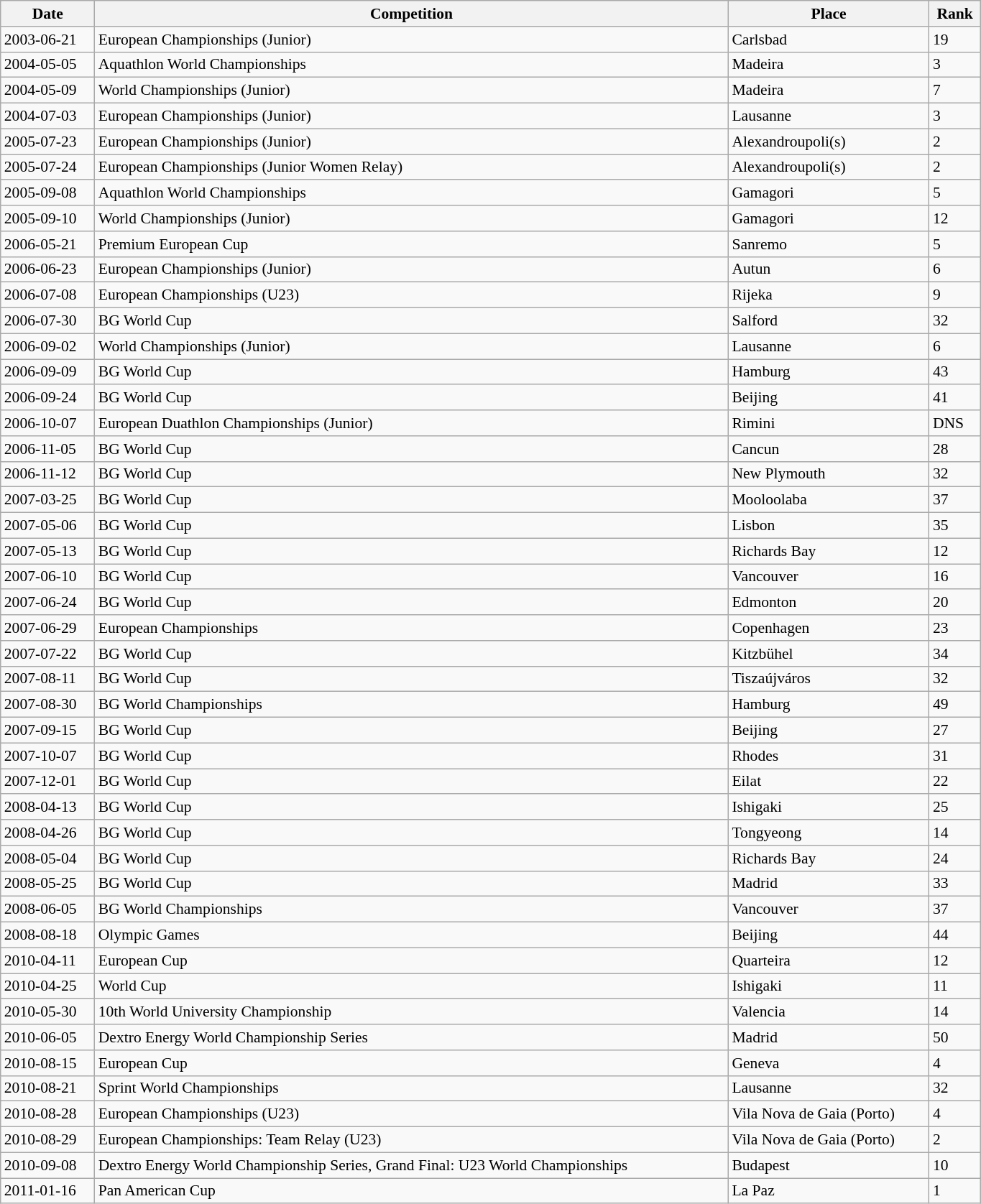<table class="wikitable" width=72% style="font-size:90%; text-align:left;">
<tr>
<th>Date</th>
<th>Competition</th>
<th>Place</th>
<th>Rank</th>
</tr>
<tr>
<td>2003-06-21</td>
<td>European Championships (Junior)</td>
<td>Carlsbad</td>
<td>19</td>
</tr>
<tr>
<td>2004-05-05</td>
<td>Aquathlon World Championships</td>
<td>Madeira</td>
<td>3</td>
</tr>
<tr>
<td>2004-05-09</td>
<td>World Championships (Junior)</td>
<td>Madeira</td>
<td>7</td>
</tr>
<tr>
<td>2004-07-03</td>
<td>European Championships (Junior)</td>
<td>Lausanne</td>
<td>3</td>
</tr>
<tr>
<td>2005-07-23</td>
<td>European Championships (Junior)</td>
<td>Alexandroupoli(s)</td>
<td>2</td>
</tr>
<tr>
<td>2005-07-24</td>
<td>European Championships (Junior Women Relay)</td>
<td>Alexandroupoli(s)</td>
<td>2</td>
</tr>
<tr>
<td>2005-09-08</td>
<td>Aquathlon World Championships</td>
<td>Gamagori</td>
<td>5</td>
</tr>
<tr>
<td>2005-09-10</td>
<td>World Championships (Junior)</td>
<td>Gamagori</td>
<td>12</td>
</tr>
<tr>
<td>2006-05-21</td>
<td>Premium European Cup</td>
<td>Sanremo</td>
<td>5</td>
</tr>
<tr>
<td>2006-06-23</td>
<td>European Championships (Junior)</td>
<td>Autun</td>
<td>6</td>
</tr>
<tr>
<td>2006-07-08</td>
<td>European Championships (U23)</td>
<td>Rijeka</td>
<td>9</td>
</tr>
<tr>
<td>2006-07-30</td>
<td>BG World Cup</td>
<td>Salford</td>
<td>32</td>
</tr>
<tr>
<td>2006-09-02</td>
<td>World Championships (Junior)</td>
<td>Lausanne</td>
<td>6</td>
</tr>
<tr>
<td>2006-09-09</td>
<td>BG World Cup</td>
<td>Hamburg</td>
<td>43</td>
</tr>
<tr>
<td>2006-09-24</td>
<td>BG World Cup</td>
<td>Beijing</td>
<td>41</td>
</tr>
<tr>
<td>2006-10-07</td>
<td>European Duathlon Championships (Junior)</td>
<td>Rimini</td>
<td>DNS</td>
</tr>
<tr>
<td>2006-11-05</td>
<td>BG World Cup</td>
<td>Cancun</td>
<td>28</td>
</tr>
<tr>
<td>2006-11-12</td>
<td>BG World Cup</td>
<td>New Plymouth</td>
<td>32</td>
</tr>
<tr>
<td>2007-03-25</td>
<td>BG World Cup</td>
<td>Mooloolaba</td>
<td>37</td>
</tr>
<tr>
<td>2007-05-06</td>
<td>BG World Cup</td>
<td>Lisbon</td>
<td>35</td>
</tr>
<tr>
<td>2007-05-13</td>
<td>BG World Cup</td>
<td>Richards Bay</td>
<td>12</td>
</tr>
<tr>
<td>2007-06-10</td>
<td>BG World Cup</td>
<td>Vancouver</td>
<td>16</td>
</tr>
<tr>
<td>2007-06-24</td>
<td>BG World Cup</td>
<td>Edmonton</td>
<td>20</td>
</tr>
<tr>
<td>2007-06-29</td>
<td>European Championships</td>
<td>Copenhagen</td>
<td>23</td>
</tr>
<tr>
<td>2007-07-22</td>
<td>BG World Cup</td>
<td>Kitzbühel</td>
<td>34</td>
</tr>
<tr>
<td>2007-08-11</td>
<td>BG World Cup</td>
<td>Tiszaújváros</td>
<td>32</td>
</tr>
<tr>
<td>2007-08-30</td>
<td>BG World Championships</td>
<td>Hamburg</td>
<td>49</td>
</tr>
<tr>
<td>2007-09-15</td>
<td>BG World Cup</td>
<td>Beijing</td>
<td>27</td>
</tr>
<tr>
<td>2007-10-07</td>
<td>BG World Cup</td>
<td>Rhodes</td>
<td>31</td>
</tr>
<tr>
<td>2007-12-01</td>
<td>BG World Cup</td>
<td>Eilat</td>
<td>22</td>
</tr>
<tr>
<td>2008-04-13</td>
<td>BG World Cup</td>
<td>Ishigaki</td>
<td>25</td>
</tr>
<tr>
<td>2008-04-26</td>
<td>BG World Cup</td>
<td>Tongyeong</td>
<td>14</td>
</tr>
<tr>
<td>2008-05-04</td>
<td>BG World Cup</td>
<td>Richards Bay</td>
<td>24</td>
</tr>
<tr>
<td>2008-05-25</td>
<td>BG World Cup</td>
<td>Madrid</td>
<td>33</td>
</tr>
<tr>
<td>2008-06-05</td>
<td>BG World Championships</td>
<td>Vancouver</td>
<td>37</td>
</tr>
<tr>
<td>2008-08-18</td>
<td>Olympic Games</td>
<td>Beijing</td>
<td>44</td>
</tr>
<tr>
<td>2010-04-11</td>
<td>European Cup</td>
<td>Quarteira</td>
<td>12</td>
</tr>
<tr>
<td>2010-04-25</td>
<td>World Cup</td>
<td>Ishigaki</td>
<td>11</td>
</tr>
<tr>
<td>2010-05-30</td>
<td>10th World University Championship</td>
<td>Valencia</td>
<td>14</td>
</tr>
<tr>
<td>2010-06-05</td>
<td>Dextro Energy World Championship Series</td>
<td>Madrid</td>
<td>50</td>
</tr>
<tr>
<td>2010-08-15</td>
<td>European Cup</td>
<td>Geneva</td>
<td>4</td>
</tr>
<tr>
<td>2010-08-21</td>
<td>Sprint World Championships</td>
<td>Lausanne</td>
<td>32</td>
</tr>
<tr>
<td>2010-08-28</td>
<td>European Championships (U23)</td>
<td>Vila Nova de Gaia (Porto)</td>
<td>4</td>
</tr>
<tr>
<td>2010-08-29</td>
<td>European Championships: Team Relay (U23)</td>
<td>Vila Nova de Gaia (Porto)</td>
<td>2</td>
</tr>
<tr>
<td>2010-09-08</td>
<td>Dextro Energy World Championship Series, Grand Final: U23 World Championships</td>
<td>Budapest</td>
<td>10</td>
</tr>
<tr>
<td>2011-01-16</td>
<td>Pan American Cup</td>
<td>La Paz</td>
<td>1</td>
</tr>
</table>
